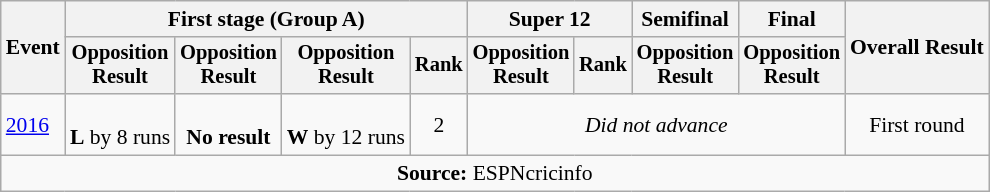<table class=wikitable style=font-size:90%;text-align:center>
<tr>
<th rowspan=2>Event</th>
<th colspan=4>First stage (Group A)</th>
<th colspan=2>Super 12</th>
<th>Semifinal</th>
<th>Final</th>
<th rowspan=2>Overall Result</th>
</tr>
<tr style=font-size:95%>
<th>Opposition<br>Result</th>
<th>Opposition<br>Result</th>
<th>Opposition<br>Result</th>
<th>Rank</th>
<th>Opposition<br>Result</th>
<th>Rank</th>
<th>Opposition<br>Result</th>
<th>Opposition<br>Result</th>
</tr>
<tr>
<td align=left><a href='#'>2016</a></td>
<td><br><strong>L</strong> by 8 runs</td>
<td><br><strong>No result</strong></td>
<td><br><strong>W</strong> by 12 runs</td>
<td>2</td>
<td colspan="4"><em>Did not advance</em></td>
<td>First round</td>
</tr>
<tr>
<td colspan="13"><strong>Source:</strong> ESPNcricinfo</td>
</tr>
</table>
